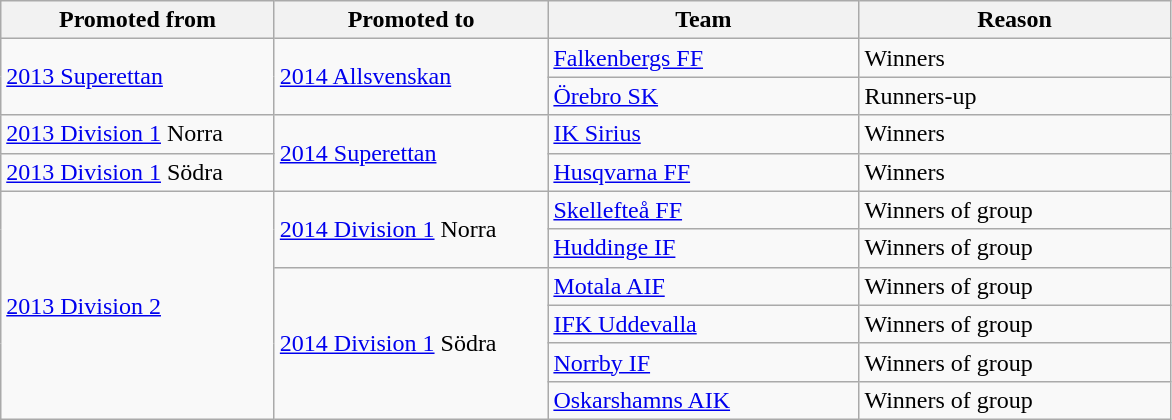<table class="wikitable" style="text-align: left;">
<tr>
<th style="width: 175px;">Promoted from</th>
<th style="width: 175px;">Promoted to</th>
<th style="width: 200px;">Team</th>
<th style="width: 200px;">Reason</th>
</tr>
<tr>
<td rowspan="2"><a href='#'>2013 Superettan</a></td>
<td rowspan="2"><a href='#'>2014 Allsvenskan</a></td>
<td><a href='#'>Falkenbergs FF</a></td>
<td>Winners</td>
</tr>
<tr>
<td><a href='#'>Örebro SK</a></td>
<td>Runners-up</td>
</tr>
<tr>
<td rowspan="1"><a href='#'>2013 Division 1</a> Norra</td>
<td rowspan="2"><a href='#'>2014 Superettan</a></td>
<td><a href='#'>IK Sirius</a></td>
<td>Winners</td>
</tr>
<tr>
<td rowspan="1"><a href='#'>2013 Division 1</a> Södra</td>
<td><a href='#'>Husqvarna FF</a></td>
<td>Winners</td>
</tr>
<tr>
<td rowspan="6"><a href='#'>2013 Division 2</a></td>
<td rowspan="2"><a href='#'>2014 Division 1</a> Norra</td>
<td><a href='#'>Skellefteå FF</a></td>
<td>Winners of group</td>
</tr>
<tr>
<td><a href='#'>Huddinge IF</a></td>
<td>Winners of group</td>
</tr>
<tr>
<td rowspan="4"><a href='#'>2014 Division 1</a> Södra</td>
<td><a href='#'>Motala AIF</a></td>
<td>Winners of group</td>
</tr>
<tr>
<td><a href='#'>IFK Uddevalla</a></td>
<td>Winners of group</td>
</tr>
<tr>
<td><a href='#'>Norrby IF</a></td>
<td>Winners of group</td>
</tr>
<tr>
<td><a href='#'>Oskarshamns AIK</a></td>
<td>Winners of group</td>
</tr>
</table>
